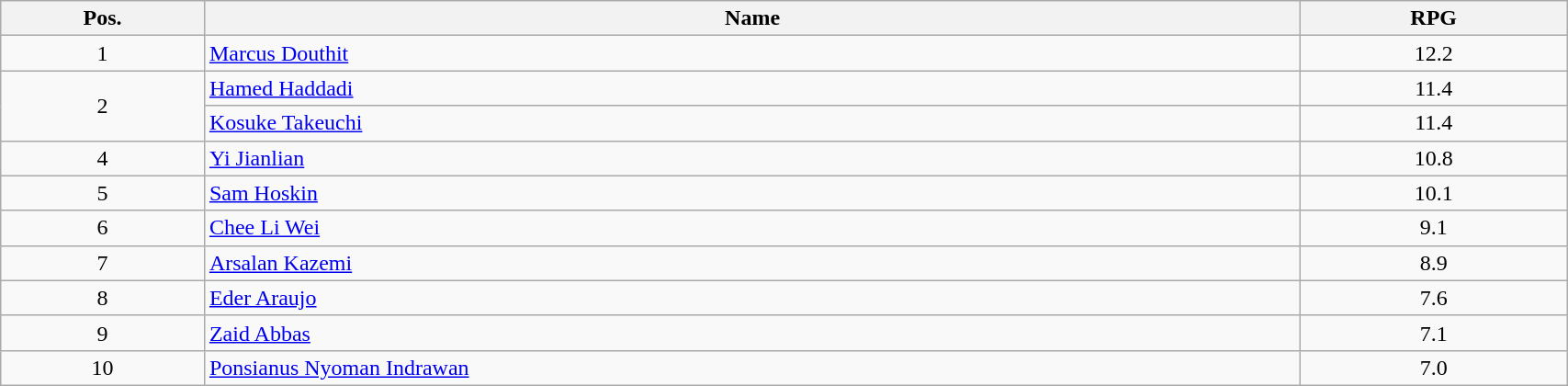<table class=wikitable width="90%">
<tr>
<th width="13%">Pos.</th>
<th width="70%">Name</th>
<th width="17%">RPG</th>
</tr>
<tr>
<td align=center>1</td>
<td> <a href='#'>Marcus Douthit</a></td>
<td align=center>12.2</td>
</tr>
<tr>
<td align=center rowspan=2>2</td>
<td> <a href='#'>Hamed Haddadi</a></td>
<td align=center>11.4</td>
</tr>
<tr>
<td> <a href='#'>Kosuke Takeuchi</a></td>
<td align=center>11.4</td>
</tr>
<tr>
<td align=center>4</td>
<td> <a href='#'>Yi Jianlian</a></td>
<td align=center>10.8</td>
</tr>
<tr>
<td align=center>5</td>
<td> <a href='#'>Sam Hoskin</a></td>
<td align=center>10.1</td>
</tr>
<tr>
<td align=center>6</td>
<td> <a href='#'>Chee Li Wei</a></td>
<td align=center>9.1</td>
</tr>
<tr>
<td align=center>7</td>
<td> <a href='#'>Arsalan Kazemi</a></td>
<td align=center>8.9</td>
</tr>
<tr>
<td align=center>8</td>
<td> <a href='#'>Eder Araujo</a></td>
<td align=center>7.6</td>
</tr>
<tr>
<td align=center>9</td>
<td> <a href='#'>Zaid Abbas</a></td>
<td align=center>7.1</td>
</tr>
<tr>
<td align=center>10</td>
<td> <a href='#'>Ponsianus Nyoman Indrawan</a></td>
<td align=center>7.0</td>
</tr>
</table>
